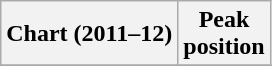<table class="wikitable sortable">
<tr>
<th align="left">Chart (2011–12)</th>
<th align="center">Peak<br>position</th>
</tr>
<tr>
</tr>
</table>
